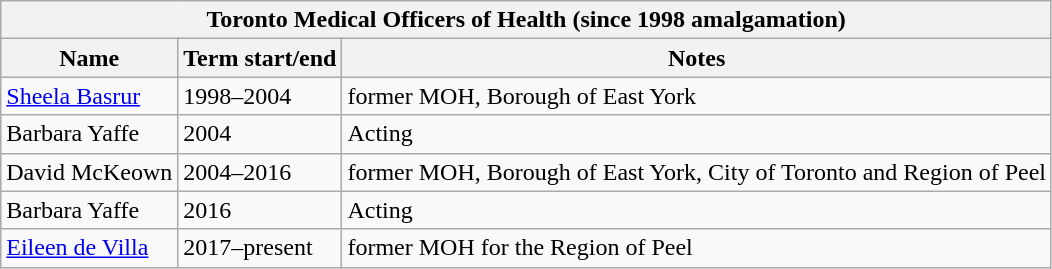<table class="wikitable">
<tr>
<th colspan="3">Toronto Medical Officers of Health (since 1998 amalgamation)</th>
</tr>
<tr>
<th>Name</th>
<th>Term start/end</th>
<th>Notes</th>
</tr>
<tr>
<td><a href='#'>Sheela Basrur</a></td>
<td>1998–2004</td>
<td>former MOH, Borough of East York</td>
</tr>
<tr>
<td>Barbara Yaffe</td>
<td>2004</td>
<td>Acting</td>
</tr>
<tr>
<td>David McKeown</td>
<td>2004–2016</td>
<td>former MOH, Borough of East York, City of Toronto and Region of Peel</td>
</tr>
<tr>
<td>Barbara Yaffe</td>
<td>2016</td>
<td>Acting</td>
</tr>
<tr>
<td><a href='#'>Eileen de Villa</a></td>
<td>2017–present</td>
<td>former MOH for the Region of Peel</td>
</tr>
</table>
